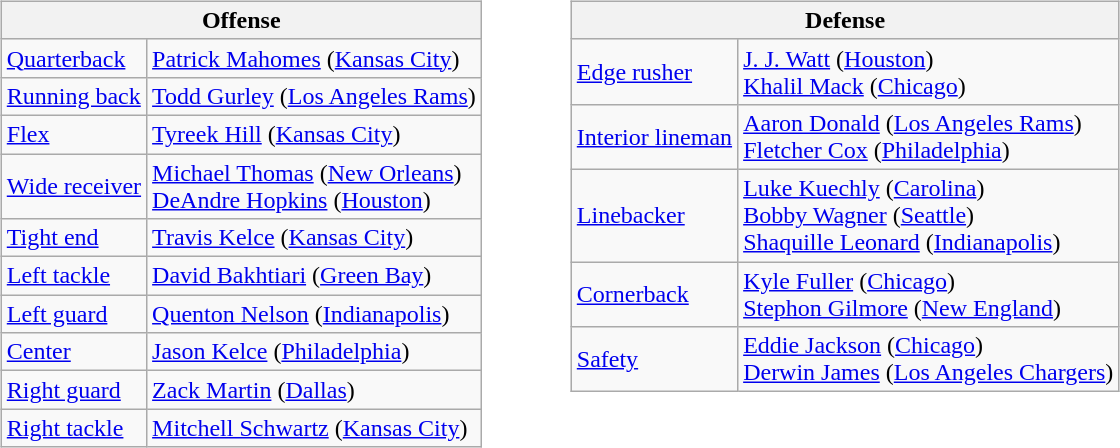<table border=0>
<tr valign="top">
<td><br><table class="wikitable">
<tr>
<th colspan="2">Offense</th>
</tr>
<tr>
<td><a href='#'>Quarterback</a></td>
<td><a href='#'>Patrick Mahomes</a> (<a href='#'>Kansas City</a>)</td>
</tr>
<tr>
<td><a href='#'>Running back</a></td>
<td><a href='#'>Todd Gurley</a> (<a href='#'>Los Angeles Rams</a>)</td>
</tr>
<tr>
<td><a href='#'>Flex</a></td>
<td><a href='#'>Tyreek Hill</a> (<a href='#'>Kansas City</a>)</td>
</tr>
<tr>
<td><a href='#'>Wide receiver</a></td>
<td><a href='#'>Michael Thomas</a> (<a href='#'>New Orleans</a>)<br><a href='#'>DeAndre Hopkins</a> (<a href='#'>Houston</a>)</td>
</tr>
<tr>
<td><a href='#'>Tight end</a></td>
<td><a href='#'>Travis Kelce</a> (<a href='#'>Kansas City</a>)</td>
</tr>
<tr>
<td><a href='#'>Left tackle</a></td>
<td><a href='#'>David Bakhtiari</a> (<a href='#'>Green Bay</a>)</td>
</tr>
<tr>
<td><a href='#'>Left guard</a></td>
<td><a href='#'>Quenton Nelson</a> (<a href='#'>Indianapolis</a>)</td>
</tr>
<tr>
<td><a href='#'>Center</a></td>
<td><a href='#'>Jason Kelce</a> (<a href='#'>Philadelphia</a>)</td>
</tr>
<tr>
<td><a href='#'>Right guard</a></td>
<td><a href='#'>Zack Martin</a> (<a href='#'>Dallas</a>)</td>
</tr>
<tr>
<td><a href='#'>Right tackle</a></td>
<td><a href='#'>Mitchell Schwartz</a> (<a href='#'>Kansas City</a>)</td>
</tr>
</table>
</td>
<td style="padding-left:40px;"><br><table class="wikitable">
<tr>
<th colspan="2">Defense</th>
</tr>
<tr>
<td><a href='#'>Edge rusher</a></td>
<td><a href='#'>J. J. Watt</a> (<a href='#'>Houston</a>)<br><a href='#'>Khalil Mack</a> (<a href='#'>Chicago</a>)</td>
</tr>
<tr>
<td><a href='#'>Interior lineman</a></td>
<td><a href='#'>Aaron Donald</a> (<a href='#'>Los Angeles Rams</a>)<br><a href='#'>Fletcher Cox</a> (<a href='#'>Philadelphia</a>)</td>
</tr>
<tr>
<td><a href='#'>Linebacker</a></td>
<td><a href='#'>Luke Kuechly</a> (<a href='#'>Carolina</a>)<br><a href='#'>Bobby Wagner</a> (<a href='#'>Seattle</a>)<br><a href='#'>Shaquille Leonard</a> (<a href='#'>Indianapolis</a>)</td>
</tr>
<tr>
<td><a href='#'>Cornerback</a></td>
<td><a href='#'>Kyle Fuller</a> (<a href='#'>Chicago</a>)<br><a href='#'>Stephon Gilmore</a> (<a href='#'>New England</a>)</td>
</tr>
<tr>
<td><a href='#'>Safety</a></td>
<td><a href='#'>Eddie Jackson</a> (<a href='#'>Chicago</a>)<br><a href='#'>Derwin James</a> (<a href='#'>Los Angeles Chargers</a>)</td>
</tr>
</table>
</td>
</tr>
</table>
